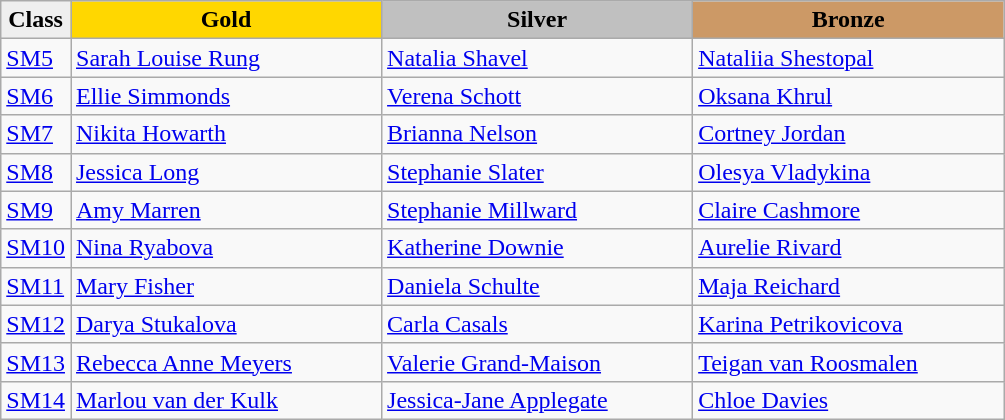<table class="wikitable" style="text-align:left">
<tr align="center">
<td bgcolor=efefef><strong>Class</strong></td>
<td width=200 bgcolor=gold><strong>Gold</strong></td>
<td width=200 bgcolor=silver><strong>Silver</strong></td>
<td width=200 bgcolor=CC9966><strong>Bronze</strong></td>
</tr>
<tr>
<td><a href='#'>SM5</a></td>
<td><a href='#'>Sarah Louise Rung</a><br></td>
<td><a href='#'>Natalia Shavel</a><br></td>
<td><a href='#'>Nataliia Shestopal</a><br></td>
</tr>
<tr>
<td><a href='#'>SM6</a></td>
<td><a href='#'>Ellie Simmonds</a><br></td>
<td><a href='#'>Verena Schott</a><br></td>
<td><a href='#'>Oksana Khrul</a><br></td>
</tr>
<tr>
<td><a href='#'>SM7</a></td>
<td><a href='#'>Nikita Howarth</a><br></td>
<td><a href='#'>Brianna Nelson</a><br></td>
<td><a href='#'>Cortney Jordan</a><br></td>
</tr>
<tr>
<td><a href='#'>SM8</a></td>
<td><a href='#'>Jessica Long</a><br></td>
<td><a href='#'>Stephanie Slater</a><br></td>
<td><a href='#'>Olesya Vladykina</a><br></td>
</tr>
<tr>
<td><a href='#'>SM9</a></td>
<td><a href='#'>Amy Marren</a><br></td>
<td><a href='#'>Stephanie Millward</a><br></td>
<td><a href='#'>Claire Cashmore</a><br></td>
</tr>
<tr>
<td><a href='#'>SM10</a></td>
<td><a href='#'>Nina Ryabova</a><br></td>
<td><a href='#'>Katherine Downie</a><br></td>
<td><a href='#'>Aurelie Rivard</a><br></td>
</tr>
<tr>
<td><a href='#'>SM11</a></td>
<td><a href='#'>Mary Fisher</a><br></td>
<td><a href='#'>Daniela Schulte</a><br></td>
<td><a href='#'>Maja Reichard</a><br></td>
</tr>
<tr>
<td><a href='#'>SM12</a></td>
<td><a href='#'>Darya Stukalova</a><br></td>
<td><a href='#'>Carla Casals</a><br></td>
<td><a href='#'>Karina Petrikovicova</a><br></td>
</tr>
<tr>
<td><a href='#'>SM13</a></td>
<td><a href='#'>Rebecca Anne Meyers</a><br></td>
<td><a href='#'>Valerie Grand-Maison</a><br></td>
<td><a href='#'>Teigan van Roosmalen</a><br></td>
</tr>
<tr>
<td><a href='#'>SM14</a></td>
<td><a href='#'>Marlou van der Kulk</a><br></td>
<td><a href='#'>Jessica-Jane Applegate</a><br></td>
<td><a href='#'>Chloe Davies</a><br></td>
</tr>
</table>
